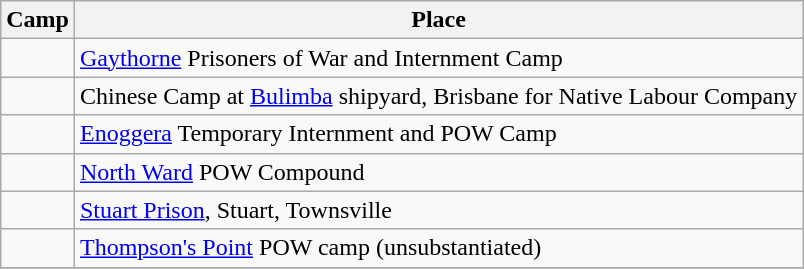<table class="wikitable">
<tr>
<th>Camp</th>
<th>Place</th>
</tr>
<tr>
<td></td>
<td><a href='#'>Gaythorne</a> Prisoners of War and Internment Camp</td>
</tr>
<tr>
<td></td>
<td>Chinese Camp at <a href='#'>Bulimba</a> shipyard, Brisbane for Native Labour Company</td>
</tr>
<tr>
<td></td>
<td><a href='#'>Enoggera</a> Temporary Internment and POW Camp</td>
</tr>
<tr>
<td></td>
<td><a href='#'>North Ward</a> POW Compound</td>
</tr>
<tr>
<td></td>
<td><a href='#'>Stuart Prison</a>, Stuart, Townsville</td>
</tr>
<tr>
<td></td>
<td><a href='#'>Thompson's Point</a> POW camp (unsubstantiated)</td>
</tr>
<tr>
</tr>
</table>
